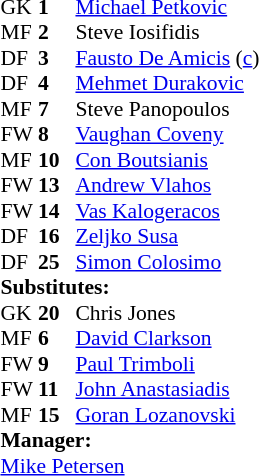<table style="font-size: 90%" cellspacing="0" cellpadding="0" align=center>
<tr>
<th width=25></th>
<th width=25></th>
</tr>
<tr>
<td>GK</td>
<td><strong>1</strong></td>
<td> <a href='#'>Michael Petkovic</a></td>
</tr>
<tr>
<td>MF</td>
<td><strong>2</strong></td>
<td> Steve Iosifidis</td>
<td></td>
<td></td>
</tr>
<tr>
<td>DF</td>
<td><strong>3</strong></td>
<td> <a href='#'>Fausto De Amicis</a> (<a href='#'>c</a>)</td>
<td></td>
</tr>
<tr>
<td>DF</td>
<td><strong>4</strong></td>
<td> <a href='#'>Mehmet Durakovic</a></td>
</tr>
<tr>
<td>MF</td>
<td><strong>7</strong></td>
<td> Steve Panopoulos</td>
</tr>
<tr>
<td>FW</td>
<td><strong>8</strong></td>
<td> <a href='#'>Vaughan Coveny</a></td>
</tr>
<tr>
<td>MF</td>
<td><strong>10</strong></td>
<td> <a href='#'>Con Boutsianis</a></td>
</tr>
<tr>
<td>FW</td>
<td><strong>13</strong></td>
<td> <a href='#'>Andrew Vlahos</a></td>
</tr>
<tr>
<td>FW</td>
<td><strong>14</strong></td>
<td> <a href='#'>Vas Kalogeracos</a></td>
<td></td>
<td></td>
</tr>
<tr>
<td>DF</td>
<td><strong>16</strong></td>
<td> <a href='#'>Zeljko Susa</a></td>
<td></td>
<td></td>
</tr>
<tr>
<td>DF</td>
<td><strong>25</strong></td>
<td> <a href='#'>Simon Colosimo</a></td>
</tr>
<tr>
<td colspan=3><strong>Substitutes:</strong></td>
</tr>
<tr>
<td>GK</td>
<td><strong>20</strong></td>
<td> Chris Jones</td>
</tr>
<tr>
<td>MF</td>
<td><strong>6</strong></td>
<td> <a href='#'>David Clarkson</a></td>
</tr>
<tr>
<td>FW</td>
<td><strong>9</strong></td>
<td> <a href='#'>Paul Trimboli</a></td>
<td></td>
<td></td>
</tr>
<tr>
<td>FW</td>
<td><strong>11</strong></td>
<td> <a href='#'>John Anastasiadis</a></td>
<td></td>
<td></td>
</tr>
<tr>
<td>MF</td>
<td><strong>15</strong></td>
<td> <a href='#'>Goran Lozanovski</a></td>
<td></td>
<td></td>
</tr>
<tr>
<td colspan=3><strong>Manager:</strong></td>
</tr>
<tr>
<td colspan=4> <a href='#'>Mike Petersen</a></td>
</tr>
</table>
